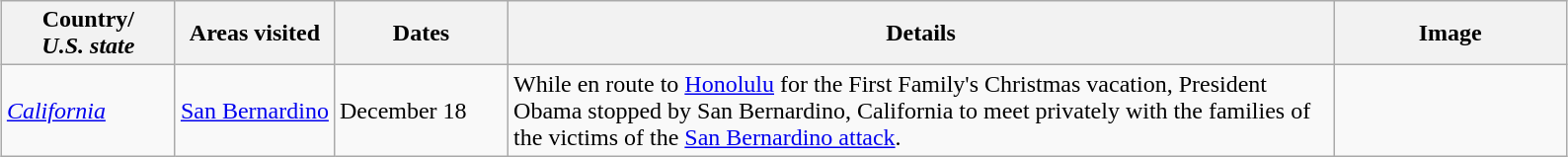<table class="wikitable" style="margin: 1em auto 1em auto">
<tr>
<th width=110>Country/<br><em>U.S. state</em></th>
<th width=100>Areas visited</th>
<th width=110>Dates</th>
<th width=550>Details</th>
<th width=150>Image</th>
</tr>
<tr>
<td> <em><a href='#'>California</a></em></td>
<td><a href='#'>San Bernardino</a></td>
<td>December 18</td>
<td>While en route to <a href='#'>Honolulu</a> for the First Family's Christmas vacation, President Obama stopped by San Bernardino, California to meet privately with the families of the victims of the <a href='#'>San Bernardino attack</a>.</td>
<td></td>
</tr>
</table>
